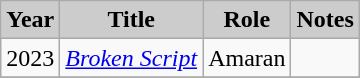<table class="wikitable">
<tr>
<th style="background:#ccc;">Year</th>
<th style="background:#ccc;">Title</th>
<th style="background:#ccc;">Role</th>
<th style="background:#ccc;">Notes</th>
</tr>
<tr>
<td>2023</td>
<td><em><a href='#'>Broken Script</a></em></td>
<td>Amaran</td>
<td></td>
</tr>
<tr>
</tr>
</table>
